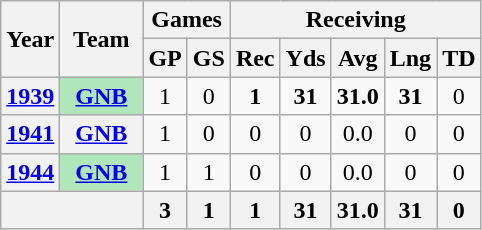<table class="wikitable" style="text-align:center">
<tr>
<th rowspan="2">Year</th>
<th rowspan="2">Team</th>
<th colspan="2">Games</th>
<th colspan="5">Receiving</th>
</tr>
<tr>
<th>GP</th>
<th>GS</th>
<th>Rec</th>
<th>Yds</th>
<th>Avg</th>
<th>Lng</th>
<th>TD</th>
</tr>
<tr>
<th><a href='#'>1939</a></th>
<th style="background:#afe6ba; width:3em;"><a href='#'>GNB</a></th>
<td>1</td>
<td>0</td>
<td><strong>1</strong></td>
<td><strong>31</strong></td>
<td><strong>31.0</strong></td>
<td><strong>31</strong></td>
<td>0</td>
</tr>
<tr>
<th><a href='#'>1941</a></th>
<th><a href='#'>GNB</a></th>
<td>1</td>
<td>0</td>
<td>0</td>
<td>0</td>
<td>0.0</td>
<td>0</td>
<td>0</td>
</tr>
<tr>
<th><a href='#'>1944</a></th>
<th style="background:#afe6ba; width:3em;"><a href='#'>GNB</a></th>
<td>1</td>
<td>1</td>
<td>0</td>
<td>0</td>
<td>0.0</td>
<td>0</td>
<td>0</td>
</tr>
<tr>
<th colspan="2"></th>
<th>3</th>
<th>1</th>
<th>1</th>
<th>31</th>
<th>31.0</th>
<th>31</th>
<th>0</th>
</tr>
</table>
